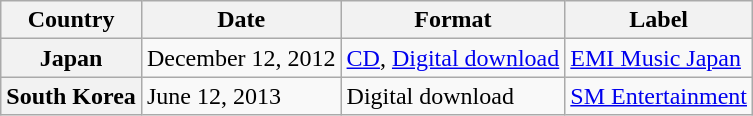<table class="wikitable plainrowheaders">
<tr>
<th scope="col">Country</th>
<th scope="col">Date</th>
<th scope="col">Format</th>
<th scope="col">Label</th>
</tr>
<tr>
<th scope="row">Japan</th>
<td>December 12, 2012</td>
<td><a href='#'>CD</a>, <a href='#'>Digital download</a></td>
<td><a href='#'>EMI Music Japan</a></td>
</tr>
<tr>
<th scope="row">South Korea</th>
<td>June 12, 2013</td>
<td>Digital download</td>
<td><a href='#'>SM Entertainment</a></td>
</tr>
</table>
